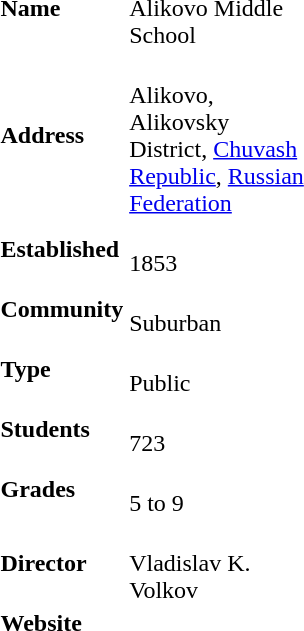<table style="float:right; width:210px; margin-left: 1em;">
<tr>
<td colspan="2" style="text-align:center; background:ffffff;"><br><table id="toc">
<tr style="text-align:center;">
</tr>
<tr style="text-align:center;">
</tr>
</table>
</td>
</tr>
<tr>
<td><strong>Name</strong></td>
<td><br>Alikovo Middle School</td>
</tr>
<tr>
<td><strong>Address</strong></td>
<td><br>Alikovo, Alikovsky District,  <a href='#'>Chuvash Republic</a>,  <a href='#'>Russian Federation</a></td>
</tr>
<tr>
<td><strong>Established</strong></td>
<td><br>1853</td>
</tr>
<tr>
<td><strong>Community</strong></td>
<td><br>Suburban</td>
</tr>
<tr>
<td><strong>Type</strong></td>
<td><br>Public</td>
</tr>
<tr>
<td><strong>Students</strong></td>
<td><br>723</td>
</tr>
<tr>
<td><strong>Grades</strong></td>
<td><br>5 to 9</td>
</tr>
<tr>
<td><strong>Director</strong></td>
<td><br>Vladislav K. Volkov</td>
</tr>
<tr>
<td><strong>Website</strong></td>
<td><br> </td>
</tr>
</table>
